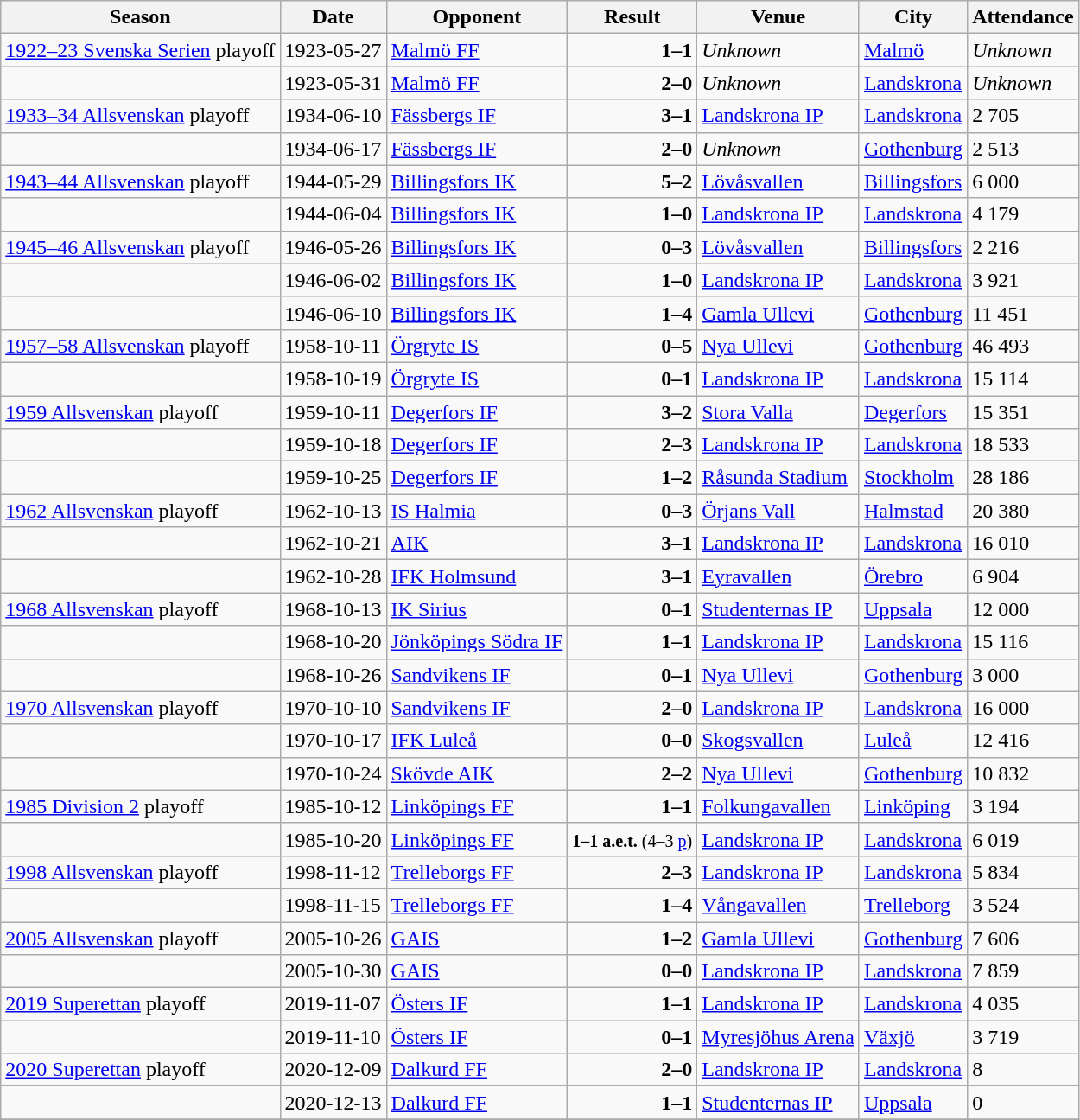<table class="wikitable">
<tr>
<th>Season</th>
<th>Date</th>
<th>Opponent</th>
<th>Result</th>
<th>Venue</th>
<th>City</th>
<th>Attendance</th>
</tr>
<tr>
<td><a href='#'>1922–23 Svenska Serien</a> playoff</td>
<td>1923-05-27</td>
<td><a href='#'>Malmö FF</a></td>
<td align=right><strong>1–1</strong></td>
<td><em>Unknown</em></td>
<td><a href='#'>Malmö</a></td>
<td><em>Unknown</em></td>
</tr>
<tr>
<td></td>
<td>1923-05-31</td>
<td><a href='#'>Malmö FF</a></td>
<td align=right><strong>2–0</strong></td>
<td><em>Unknown</em></td>
<td><a href='#'>Landskrona</a></td>
<td><em>Unknown</em></td>
</tr>
<tr>
<td><a href='#'>1933–34 Allsvenskan</a> playoff</td>
<td>1934-06-10</td>
<td><a href='#'>Fässbergs IF</a></td>
<td align=right><strong>3–1</strong></td>
<td><a href='#'>Landskrona IP</a></td>
<td><a href='#'>Landskrona</a></td>
<td>2 705</td>
</tr>
<tr>
<td></td>
<td>1934-06-17</td>
<td><a href='#'>Fässbergs IF</a></td>
<td align=right><strong>2–0</strong></td>
<td><em>Unknown</em></td>
<td><a href='#'>Gothenburg</a></td>
<td>2 513</td>
</tr>
<tr>
<td><a href='#'>1943–44 Allsvenskan</a> playoff</td>
<td>1944-05-29</td>
<td><a href='#'>Billingsfors IK</a></td>
<td align=right><strong>5–2</strong></td>
<td><a href='#'>Lövåsvallen</a></td>
<td><a href='#'>Billingsfors</a></td>
<td>6 000</td>
</tr>
<tr>
<td></td>
<td>1944-06-04</td>
<td><a href='#'>Billingsfors IK</a></td>
<td align=right><strong>1–0</strong></td>
<td><a href='#'>Landskrona IP</a></td>
<td><a href='#'>Landskrona</a></td>
<td>4 179</td>
</tr>
<tr>
<td><a href='#'>1945–46 Allsvenskan</a> playoff</td>
<td>1946-05-26</td>
<td><a href='#'>Billingsfors IK</a></td>
<td align=right><strong>0–3</strong></td>
<td><a href='#'>Lövåsvallen</a></td>
<td><a href='#'>Billingsfors</a></td>
<td>2 216</td>
</tr>
<tr>
<td></td>
<td>1946-06-02</td>
<td><a href='#'>Billingsfors IK</a></td>
<td align=right><strong>1–0</strong></td>
<td><a href='#'>Landskrona IP</a></td>
<td><a href='#'>Landskrona</a></td>
<td>3 921</td>
</tr>
<tr>
<td></td>
<td>1946-06-10</td>
<td><a href='#'>Billingsfors IK</a></td>
<td align=right><strong>1–4</strong></td>
<td><a href='#'>Gamla Ullevi</a></td>
<td><a href='#'>Gothenburg</a></td>
<td>11 451</td>
</tr>
<tr>
<td><a href='#'>1957–58 Allsvenskan</a> playoff</td>
<td>1958-10-11</td>
<td><a href='#'>Örgryte IS</a></td>
<td align=right><strong>0–5</strong></td>
<td><a href='#'>Nya Ullevi</a></td>
<td><a href='#'>Gothenburg</a></td>
<td>46 493</td>
</tr>
<tr>
<td></td>
<td>1958-10-19</td>
<td><a href='#'>Örgryte IS</a></td>
<td align=right><strong>0–1</strong></td>
<td><a href='#'>Landskrona IP</a></td>
<td><a href='#'>Landskrona</a></td>
<td>15 114</td>
</tr>
<tr>
<td><a href='#'>1959 Allsvenskan</a> playoff</td>
<td>1959-10-11</td>
<td><a href='#'>Degerfors IF</a></td>
<td align=right><strong>3–2</strong></td>
<td><a href='#'>Stora Valla</a></td>
<td><a href='#'>Degerfors</a></td>
<td>15 351</td>
</tr>
<tr>
<td></td>
<td>1959-10-18</td>
<td><a href='#'>Degerfors IF</a></td>
<td align=right><strong>2–3</strong></td>
<td><a href='#'>Landskrona IP</a></td>
<td><a href='#'>Landskrona</a></td>
<td>18 533</td>
</tr>
<tr>
<td></td>
<td>1959-10-25</td>
<td><a href='#'>Degerfors IF</a></td>
<td align=right><strong>1–2</strong></td>
<td><a href='#'>Råsunda Stadium</a></td>
<td><a href='#'>Stockholm</a></td>
<td>28 186</td>
</tr>
<tr>
<td><a href='#'>1962 Allsvenskan</a> playoff</td>
<td>1962-10-13</td>
<td><a href='#'>IS Halmia</a></td>
<td align=right><strong>0–3</strong></td>
<td><a href='#'>Örjans Vall</a></td>
<td><a href='#'>Halmstad</a></td>
<td>20 380</td>
</tr>
<tr>
<td></td>
<td>1962-10-21</td>
<td><a href='#'>AIK</a></td>
<td align=right><strong>3–1</strong></td>
<td><a href='#'>Landskrona IP</a></td>
<td><a href='#'>Landskrona</a></td>
<td>16 010</td>
</tr>
<tr>
<td></td>
<td>1962-10-28</td>
<td><a href='#'>IFK Holmsund</a></td>
<td align=right><strong>3–1</strong></td>
<td><a href='#'>Eyravallen</a></td>
<td><a href='#'>Örebro</a></td>
<td>6 904</td>
</tr>
<tr>
<td><a href='#'>1968 Allsvenskan</a> playoff</td>
<td>1968-10-13</td>
<td><a href='#'>IK Sirius</a></td>
<td align=right><strong>0–1</strong></td>
<td><a href='#'>Studenternas IP</a></td>
<td><a href='#'>Uppsala</a></td>
<td>12 000</td>
</tr>
<tr>
<td></td>
<td>1968-10-20</td>
<td><a href='#'>Jönköpings Södra IF</a></td>
<td align=right><strong>1–1</strong></td>
<td><a href='#'>Landskrona IP</a></td>
<td><a href='#'>Landskrona</a></td>
<td>15 116</td>
</tr>
<tr>
<td></td>
<td>1968-10-26</td>
<td><a href='#'>Sandvikens IF</a></td>
<td align=right><strong>0–1</strong></td>
<td><a href='#'>Nya Ullevi</a></td>
<td><a href='#'>Gothenburg</a></td>
<td>3 000</td>
</tr>
<tr>
<td><a href='#'>1970 Allsvenskan</a> playoff</td>
<td>1970-10-10</td>
<td><a href='#'>Sandvikens IF</a></td>
<td align=right><strong>2–0</strong></td>
<td><a href='#'>Landskrona IP</a></td>
<td><a href='#'>Landskrona</a></td>
<td>16 000</td>
</tr>
<tr>
<td></td>
<td>1970-10-17</td>
<td><a href='#'>IFK Luleå</a></td>
<td align=right><strong>0–0</strong></td>
<td><a href='#'>Skogsvallen</a></td>
<td><a href='#'>Luleå</a></td>
<td>12 416</td>
</tr>
<tr>
<td></td>
<td>1970-10-24</td>
<td><a href='#'>Skövde AIK</a></td>
<td align=right><strong>2–2</strong></td>
<td><a href='#'>Nya Ullevi</a></td>
<td><a href='#'>Gothenburg</a></td>
<td>10 832</td>
</tr>
<tr>
<td><a href='#'>1985 Division 2</a> playoff</td>
<td>1985-10-12</td>
<td><a href='#'>Linköpings FF</a></td>
<td align=right><strong>1–1</strong></td>
<td><a href='#'>Folkungavallen</a></td>
<td><a href='#'>Linköping</a></td>
<td>3 194</td>
</tr>
<tr>
<td></td>
<td>1985-10-20</td>
<td><a href='#'>Linköpings FF</a></td>
<td align=right><small><strong>1–1 a.e.t.</strong> (4–3 <a href='#'>p</a>)</small></td>
<td><a href='#'>Landskrona IP</a></td>
<td><a href='#'>Landskrona</a></td>
<td>6 019</td>
</tr>
<tr>
<td><a href='#'>1998 Allsvenskan</a> playoff</td>
<td>1998-11-12</td>
<td><a href='#'>Trelleborgs FF</a></td>
<td align=right><strong>2–3</strong></td>
<td><a href='#'>Landskrona IP</a></td>
<td><a href='#'>Landskrona</a></td>
<td>5 834</td>
</tr>
<tr>
<td></td>
<td>1998-11-15</td>
<td><a href='#'>Trelleborgs FF</a></td>
<td align=right><strong>1–4</strong></td>
<td><a href='#'>Vångavallen</a></td>
<td><a href='#'>Trelleborg</a></td>
<td>3 524</td>
</tr>
<tr>
<td><a href='#'>2005 Allsvenskan</a> playoff</td>
<td>2005-10-26</td>
<td><a href='#'>GAIS</a></td>
<td align=right><strong>1–2</strong></td>
<td><a href='#'>Gamla Ullevi</a></td>
<td><a href='#'>Gothenburg</a></td>
<td>7 606</td>
</tr>
<tr>
<td></td>
<td>2005-10-30</td>
<td><a href='#'>GAIS</a></td>
<td align=right><strong>0–0</strong></td>
<td><a href='#'>Landskrona IP</a></td>
<td><a href='#'>Landskrona</a></td>
<td>7 859</td>
</tr>
<tr>
<td><a href='#'>2019 Superettan</a> playoff</td>
<td>2019-11-07</td>
<td><a href='#'>Östers IF</a></td>
<td align=right><strong>1–1</strong></td>
<td><a href='#'>Landskrona IP</a></td>
<td><a href='#'>Landskrona</a></td>
<td>4 035</td>
</tr>
<tr>
<td></td>
<td>2019-11-10</td>
<td><a href='#'>Östers IF</a></td>
<td align=right><strong>0–1</strong></td>
<td><a href='#'>Myresjöhus Arena</a></td>
<td><a href='#'>Växjö</a></td>
<td>3 719</td>
</tr>
<tr>
<td><a href='#'>2020 Superettan</a> playoff</td>
<td>2020-12-09</td>
<td><a href='#'>Dalkurd FF</a></td>
<td align=right><strong>2–0</strong></td>
<td><a href='#'>Landskrona IP</a></td>
<td><a href='#'>Landskrona</a></td>
<td>8</td>
</tr>
<tr>
<td></td>
<td>2020-12-13</td>
<td><a href='#'>Dalkurd FF</a></td>
<td align=right><strong>1–1</strong></td>
<td><a href='#'>Studenternas IP</a></td>
<td><a href='#'>Uppsala</a></td>
<td>0</td>
</tr>
<tr>
</tr>
</table>
